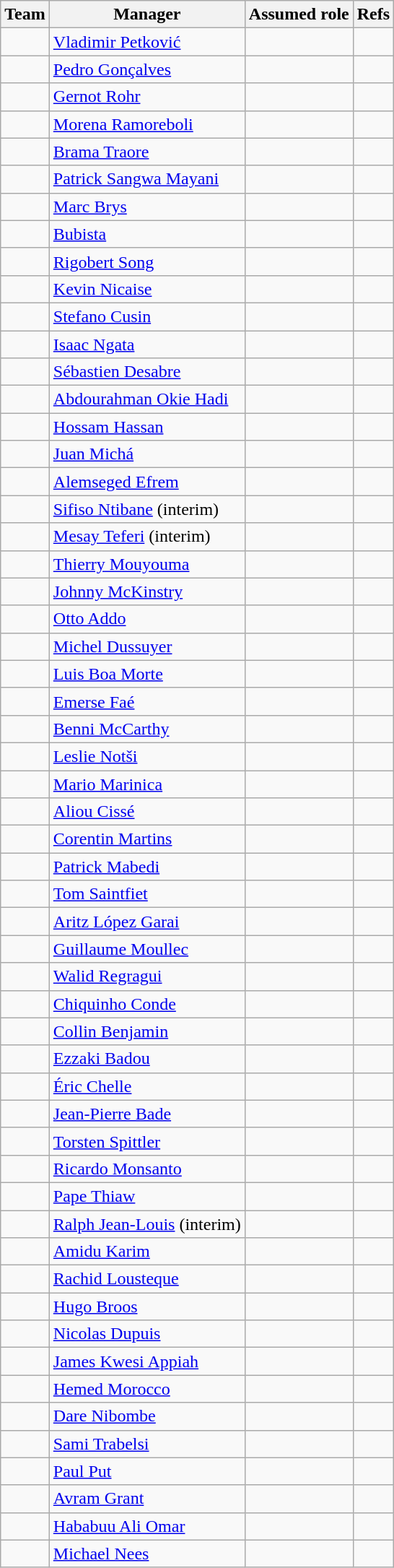<table class="wikitable sortable">
<tr>
<th>Team</th>
<th>Manager</th>
<th>Assumed role</th>
<th class=unsortable>Refs</th>
</tr>
<tr>
<td></td>
<td data-sort-value="Petkovic"> <a href='#'>Vladimir Petković</a></td>
<td></td>
<td align=center></td>
</tr>
<tr>
<td></td>
<td data-sort-value="Goncalves"> <a href='#'>Pedro Gonçalves</a></td>
<td></td>
<td align=center></td>
</tr>
<tr>
<td></td>
<td data-sort-value="Rohr"> <a href='#'>Gernot Rohr</a></td>
<td></td>
<td align=center></td>
</tr>
<tr>
<td></td>
<td data-sort-value="Ramoreboli"> <a href='#'>Morena Ramoreboli</a></td>
<td></td>
<td align=center></td>
</tr>
<tr>
<td></td>
<td data-sort-value="Traore"> <a href='#'>Brama Traore</a></td>
<td></td>
<td align=center></td>
</tr>
<tr>
<td></td>
<td data-sort-value="Sangwa Mayani"> <a href='#'>Patrick Sangwa Mayani</a></td>
<td></td>
<td align=center></td>
</tr>
<tr>
<td></td>
<td data-sort-value="Brys"> <a href='#'>Marc Brys</a></td>
<td></td>
<td align=center></td>
</tr>
<tr>
<td></td>
<td data-sort-value="Bubista"> <a href='#'>Bubista</a></td>
<td></td>
<td align=center></td>
</tr>
<tr>
<td></td>
<td data-sort-value="Song"> <a href='#'>Rigobert Song</a></td>
<td></td>
<td align=center></td>
</tr>
<tr>
<td></td>
<td data-sort-value="Nicaise"> <a href='#'>Kevin Nicaise</a></td>
<td></td>
<td align=center></td>
</tr>
<tr>
<td></td>
<td data-sort-value="Cusin"> <a href='#'>Stefano Cusin</a></td>
<td></td>
<td align=center></td>
</tr>
<tr>
<td></td>
<td data-sort-value="Ngata"> <a href='#'>Isaac Ngata</a></td>
<td></td>
<td align=center></td>
</tr>
<tr>
<td></td>
<td data-sort-value="Desabre"> <a href='#'>Sébastien Desabre</a></td>
<td></td>
<td align=center></td>
</tr>
<tr>
<td></td>
<td data-sort-value="Okie Hadi"> <a href='#'>Abdourahman Okie Hadi</a></td>
<td></td>
<td align=center></td>
</tr>
<tr>
<td></td>
<td data-sort-value="Hassan"> <a href='#'>Hossam Hassan</a></td>
<td></td>
<td align=center></td>
</tr>
<tr>
<td></td>
<td data-sort-value="Micha"> <a href='#'>Juan Michá</a></td>
<td></td>
<td align=center></td>
</tr>
<tr>
<td></td>
<td data-sort-value="Efrem"> <a href='#'>Alemseged Efrem</a></td>
<td></td>
<td align=center></td>
</tr>
<tr>
<td></td>
<td data-sort-value="Ntibane"> <a href='#'>Sifiso Ntibane</a> (interim)</td>
<td></td>
<td align=center></td>
</tr>
<tr>
<td></td>
<td data-sort-value="Teferi"> <a href='#'>Mesay Teferi</a> (interim)</td>
<td></td>
<td align=center></td>
</tr>
<tr>
<td></td>
<td data-sort-value="Mouyouma"> <a href='#'>Thierry Mouyouma</a></td>
<td></td>
<td align=center></td>
</tr>
<tr>
<td></td>
<td data-sort-value="McKinstry"> <a href='#'>Johnny McKinstry</a></td>
<td></td>
<td align=center></td>
</tr>
<tr>
<td></td>
<td data-sort-value="Addo"> <a href='#'>Otto Addo</a></td>
<td></td>
<td align=center></td>
</tr>
<tr>
<td></td>
<td data-sort-value="Dussuyer"> <a href='#'>Michel Dussuyer</a></td>
<td></td>
<td align=center></td>
</tr>
<tr>
<td></td>
<td data-sort-value="Boa Morte"> <a href='#'>Luis Boa Morte</a></td>
<td></td>
<td align=center></td>
</tr>
<tr>
<td></td>
<td data-sort-value="Fae"> <a href='#'>Emerse Faé</a></td>
<td></td>
<td align=center></td>
</tr>
<tr>
<td></td>
<td data-sort-value="McCarthy"> <a href='#'>Benni McCarthy</a></td>
<td></td>
<td align=center></td>
</tr>
<tr>
<td></td>
<td data-sort-value="Notsi"> <a href='#'>Leslie Notši</a></td>
<td></td>
<td align=center></td>
</tr>
<tr>
<td></td>
<td data-sort-value="Marinica"> <a href='#'>Mario Marinica</a></td>
<td></td>
<td align=center></td>
</tr>
<tr>
<td></td>
<td data-sort-value="Cissé"> <a href='#'>Aliou Cissé</a></td>
<td></td>
<td align=center></td>
</tr>
<tr>
<td></td>
<td data-sort-value="Martins"> <a href='#'>Corentin Martins</a></td>
<td></td>
<td align=center></td>
</tr>
<tr>
<td></td>
<td data-sort-value="Mabedi"> <a href='#'>Patrick Mabedi</a></td>
<td></td>
<td align=center></td>
</tr>
<tr>
<td></td>
<td data-sort-value="Saintfiet"> <a href='#'>Tom Saintfiet</a></td>
<td></td>
<td align=center></td>
</tr>
<tr>
<td></td>
<td data-sort-value="López Garai"> <a href='#'>Aritz López Garai</a></td>
<td></td>
<td align=center></td>
</tr>
<tr>
<td></td>
<td data-sort-value="Moullec"> <a href='#'>Guillaume Moullec</a></td>
<td></td>
<td align=center></td>
</tr>
<tr>
<td></td>
<td data-sort-value="Regragui"> <a href='#'>Walid Regragui</a></td>
<td></td>
<td align=center></td>
</tr>
<tr>
<td></td>
<td data-sort-value="Conde"> <a href='#'>Chiquinho Conde</a></td>
<td></td>
<td align=center></td>
</tr>
<tr>
<td></td>
<td data-sort-value="Benjamin"> <a href='#'>Collin Benjamin</a></td>
<td></td>
<td align=center></td>
</tr>
<tr>
<td></td>
<td data-sort-value="Badou"> <a href='#'>Ezzaki Badou</a></td>
<td></td>
<td align=center></td>
</tr>
<tr>
<td></td>
<td data-sort-value="Chelle"> <a href='#'>Éric Chelle</a></td>
<td></td>
<td align=center></td>
</tr>
<tr>
<td></td>
<td data-sort-value="Bade"> <a href='#'>Jean-Pierre Bade</a></td>
<td></td>
<td align=center></td>
</tr>
<tr>
<td></td>
<td data-sort-value="Spittler"> <a href='#'>Torsten Spittler</a></td>
<td></td>
<td align=center></td>
</tr>
<tr>
<td></td>
<td data-sort-value="Monsanto"> <a href='#'>Ricardo Monsanto</a></td>
<td></td>
<td align=center></td>
</tr>
<tr>
<td></td>
<td data-sort-value="Thiaw"> <a href='#'>Pape Thiaw</a></td>
<td></td>
<td align=center></td>
</tr>
<tr>
<td></td>
<td data-sort-value="Jean-Louis"> <a href='#'>Ralph Jean-Louis</a> (interim)</td>
<td></td>
<td align=center></td>
</tr>
<tr>
<td></td>
<td data-sort-value="Karim"> <a href='#'>Amidu Karim</a></td>
<td></td>
<td align=center></td>
</tr>
<tr>
<td></td>
<td data-sort-value="Lousteque"> <a href='#'>Rachid Lousteque</a></td>
<td></td>
<td align=center></td>
</tr>
<tr>
<td></td>
<td data-sort-value="Broos"> <a href='#'>Hugo Broos</a></td>
<td></td>
<td align=center></td>
</tr>
<tr>
<td></td>
<td data-sort-value="Dupuis"> <a href='#'>Nicolas Dupuis</a></td>
<td></td>
<td align=center></td>
</tr>
<tr>
<td></td>
<td data-sort-value="Appiah"> <a href='#'>James Kwesi Appiah</a></td>
<td></td>
<td align=center></td>
</tr>
<tr>
<td></td>
<td data-sort-value="Morocco"> <a href='#'>Hemed Morocco</a></td>
<td></td>
<td align=center></td>
</tr>
<tr>
<td></td>
<td data-sort-value="Nibombe"> <a href='#'>Dare Nibombe</a></td>
<td></td>
<td align=center></td>
</tr>
<tr>
<td></td>
<td data-sort-value="Trabelsi"> <a href='#'>Sami Trabelsi</a></td>
<td></td>
<td align=center></td>
</tr>
<tr>
<td></td>
<td data-sort-value="Put"> <a href='#'>Paul Put</a></td>
<td></td>
<td align=center></td>
</tr>
<tr>
<td></td>
<td data-sort-value="Grant"> <a href='#'>Avram Grant</a></td>
<td></td>
<td align=center></td>
</tr>
<tr>
<td></td>
<td data-sort-value="Omar"> <a href='#'>Hababuu Ali Omar</a></td>
<td></td>
<td align=center></td>
</tr>
<tr>
<td></td>
<td data-sort-value="Nees"> <a href='#'>Michael Nees</a></td>
<td></td>
<td align=center></td>
</tr>
</table>
